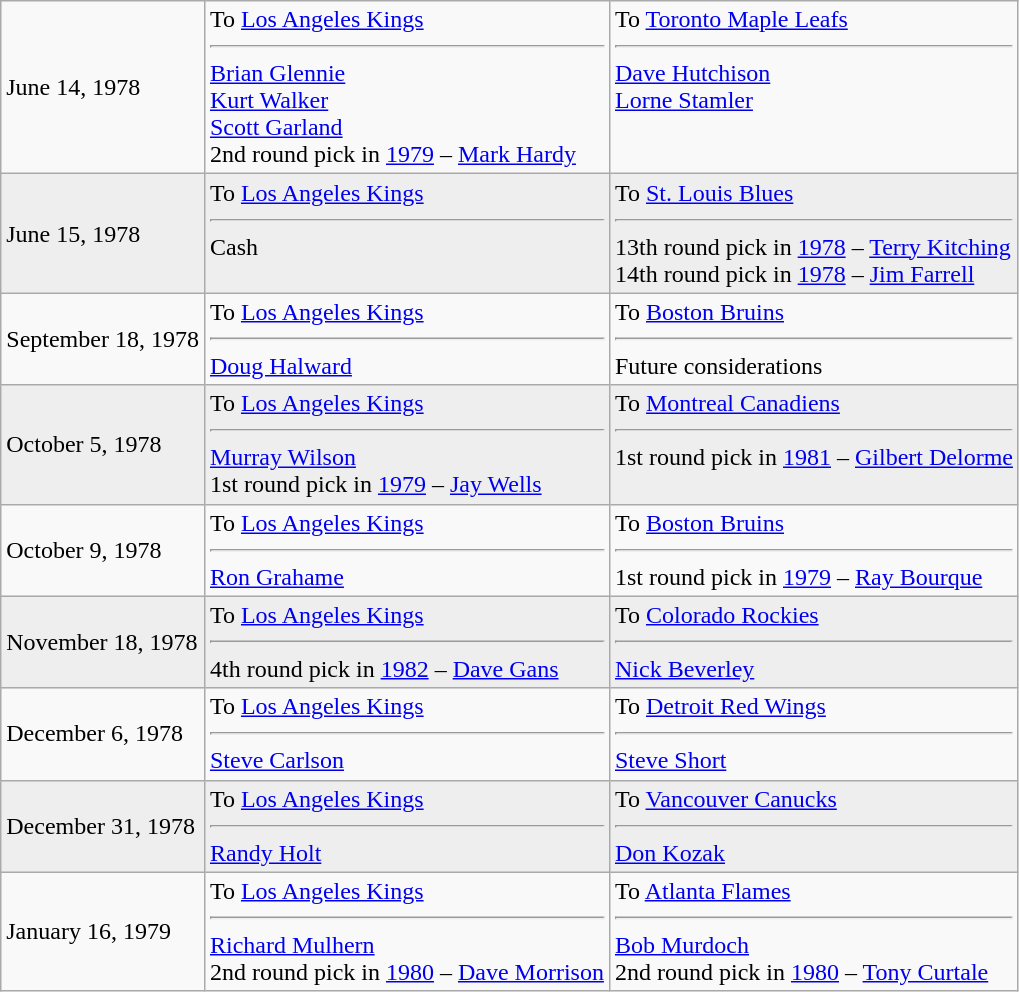<table class="wikitable">
<tr>
<td>June 14, 1978</td>
<td valign="top">To <a href='#'>Los Angeles Kings</a><hr><a href='#'>Brian Glennie</a> <br> <a href='#'>Kurt Walker</a> <br> <a href='#'>Scott Garland</a> <br> 2nd round pick in <a href='#'>1979</a> – <a href='#'>Mark Hardy</a></td>
<td valign="top">To <a href='#'>Toronto Maple Leafs</a><hr><a href='#'>Dave Hutchison</a> <br> <a href='#'>Lorne Stamler</a></td>
</tr>
<tr style="background:#eee;">
<td>June 15, 1978</td>
<td valign="top">To <a href='#'>Los Angeles Kings</a><hr>Cash</td>
<td valign="top">To <a href='#'>St. Louis Blues</a><hr>13th round pick in <a href='#'>1978</a> – <a href='#'>Terry Kitching</a> <br> 14th round pick in <a href='#'>1978</a> – <a href='#'>Jim Farrell</a></td>
</tr>
<tr>
<td>September 18, 1978</td>
<td valign="top">To <a href='#'>Los Angeles Kings</a><hr><a href='#'>Doug Halward</a></td>
<td valign="top">To <a href='#'>Boston Bruins</a><hr>Future considerations</td>
</tr>
<tr style="background:#eee;">
<td>October 5, 1978</td>
<td valign="top">To <a href='#'>Los Angeles Kings</a><hr><a href='#'>Murray Wilson</a> <br> 1st round pick in <a href='#'>1979</a> – <a href='#'>Jay Wells</a></td>
<td valign="top">To <a href='#'>Montreal Canadiens</a><hr>1st round pick in <a href='#'>1981</a> – <a href='#'>Gilbert Delorme</a></td>
</tr>
<tr>
<td>October 9, 1978</td>
<td valign="top">To <a href='#'>Los Angeles Kings</a><hr><a href='#'>Ron Grahame</a></td>
<td valign="top">To <a href='#'>Boston Bruins</a><hr>1st round pick in <a href='#'>1979</a> – <a href='#'>Ray Bourque</a></td>
</tr>
<tr style="background:#eee;">
<td>November 18, 1978</td>
<td valign="top">To <a href='#'>Los Angeles Kings</a><hr>4th round pick in <a href='#'>1982</a> – <a href='#'>Dave Gans</a></td>
<td valign="top">To <a href='#'>Colorado Rockies</a><hr><a href='#'>Nick Beverley</a></td>
</tr>
<tr>
<td>December 6, 1978</td>
<td valign="top">To <a href='#'>Los Angeles Kings</a><hr><a href='#'>Steve Carlson</a></td>
<td valign="top">To <a href='#'>Detroit Red Wings</a><hr><a href='#'>Steve Short</a></td>
</tr>
<tr style="background:#eee;">
<td>December 31, 1978</td>
<td valign="top">To <a href='#'>Los Angeles Kings</a><hr><a href='#'>Randy Holt</a></td>
<td valign="top">To <a href='#'>Vancouver Canucks</a><hr><a href='#'>Don Kozak</a></td>
</tr>
<tr>
<td>January 16, 1979</td>
<td valign="top">To <a href='#'>Los Angeles Kings</a><hr><a href='#'>Richard Mulhern</a> <br> 2nd round pick in <a href='#'>1980</a> – <a href='#'>Dave Morrison</a></td>
<td valign="top">To <a href='#'>Atlanta Flames</a><hr><a href='#'>Bob Murdoch</a> <br> 2nd round pick in <a href='#'>1980</a> – <a href='#'>Tony Curtale</a></td>
</tr>
</table>
